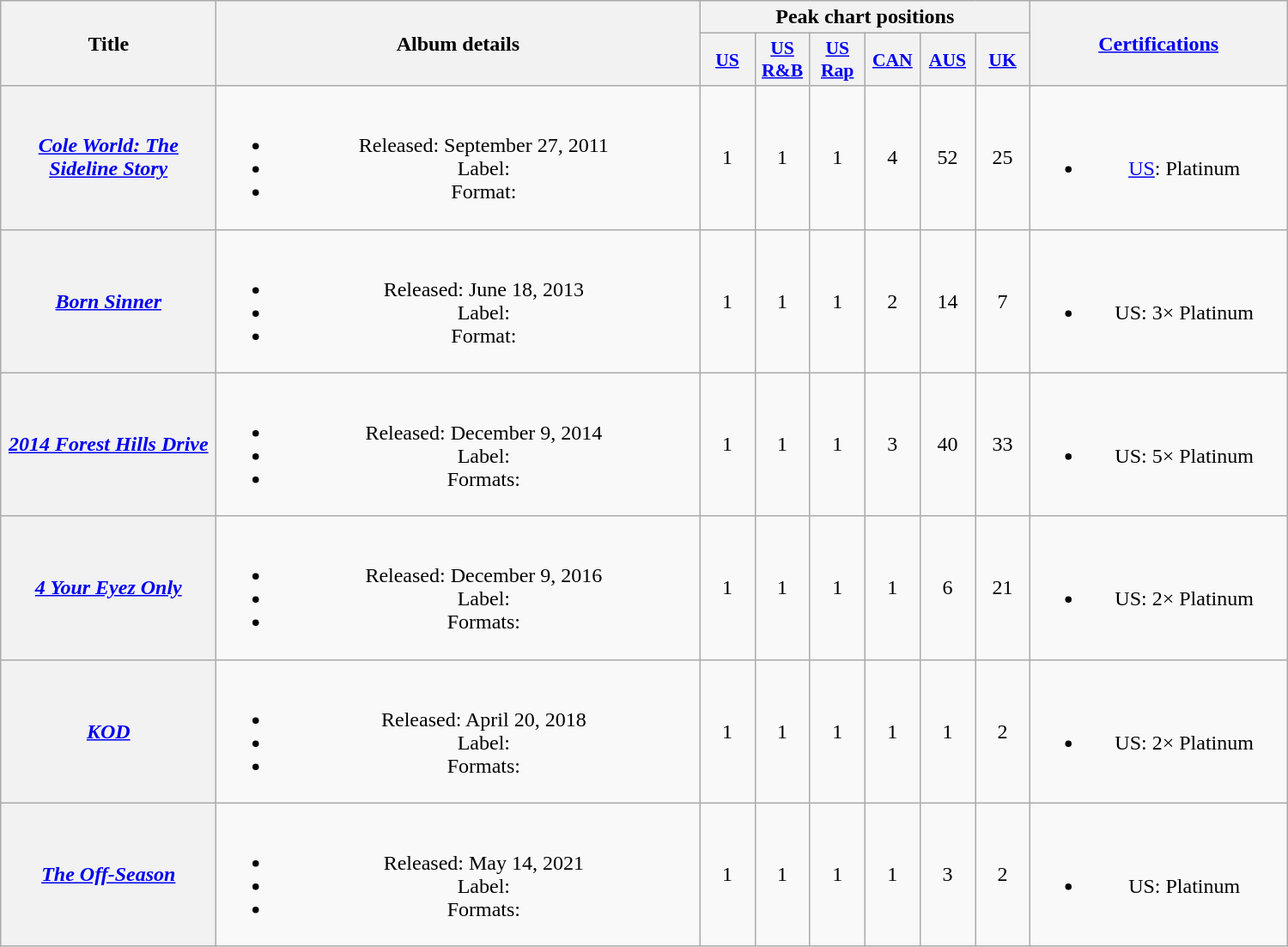<table class="wikitable plainrowheaders" style="text-align:center;">
<tr>
<th scope="col" rowspan="2" style="width:10em;">Title</th>
<th scope="col" rowspan="2" style="width:23em;">Album details</th>
<th scope="col" colspan="6">Peak chart positions</th>
<th scope="col" rowspan="2" style="width:12em;"><a href='#'>Certifications</a></th>
</tr>
<tr>
<th scope="col" style="width:2.5em;font-size:90%;"><a href='#'>US</a></th>
<th scope="col" style="width:2.5em;font-size:90%;"><a href='#'>US R&B</a></th>
<th scope="col" style="width:2.5em;font-size:90%;"><a href='#'>US Rap</a></th>
<th scope="col" style="width:2.5em;font-size:90%;"><a href='#'>CAN</a></th>
<th scope="col" style="width:2.5em;font-size:90%;"><a href='#'>AUS</a></th>
<th scope="col" style="width:2.5em;font-size:90%;"><a href='#'>UK</a></th>
</tr>
<tr>
<th scope="row"><em><a href='#'>Cole World: The Sideline Story</a></em></th>
<td><br><ul><li>Released: September 27, 2011</li><li>Label: </li><li>Format: </li></ul></td>
<td>1</td>
<td>1</td>
<td>1</td>
<td>4</td>
<td>52</td>
<td>25</td>
<td><br><ul><li><a href='#'>US</a>: Platinum</li></ul></td>
</tr>
<tr>
<th scope="row"><em><a href='#'>Born Sinner</a></em></th>
<td><br><ul><li>Released: June 18, 2013</li><li>Label: </li><li>Format: </li></ul></td>
<td>1</td>
<td>1</td>
<td>1</td>
<td>2</td>
<td>14</td>
<td>7</td>
<td><br><ul><li>US: 3× Platinum</li></ul></td>
</tr>
<tr>
<th scope="row"><em><a href='#'>2014 Forest Hills Drive</a></em></th>
<td><br><ul><li>Released: December 9, 2014</li><li>Label: </li><li>Formats: </li></ul></td>
<td>1</td>
<td>1</td>
<td>1</td>
<td>3</td>
<td>40</td>
<td>33</td>
<td><br><ul><li>US: 5× Platinum</li></ul></td>
</tr>
<tr>
<th scope="row"><em><a href='#'>4 Your Eyez Only</a></em></th>
<td><br><ul><li>Released: December 9, 2016</li><li>Label: </li><li>Formats: </li></ul></td>
<td>1</td>
<td>1</td>
<td>1</td>
<td>1</td>
<td>6</td>
<td>21</td>
<td><br><ul><li>US: 2× Platinum</li></ul></td>
</tr>
<tr>
<th scope="row"><em><a href='#'>KOD</a></em></th>
<td><br><ul><li>Released: April 20, 2018</li><li>Label: </li><li>Formats: </li></ul></td>
<td>1</td>
<td>1</td>
<td>1</td>
<td>1</td>
<td>1</td>
<td>2</td>
<td><br><ul><li>US: 2× Platinum</li></ul></td>
</tr>
<tr>
<th scope="row"><em><a href='#'>The Off-Season</a></em></th>
<td><br><ul><li>Released: May 14, 2021</li><li>Label: </li><li>Formats: </li></ul></td>
<td>1</td>
<td>1</td>
<td>1</td>
<td>1</td>
<td>3</td>
<td>2</td>
<td><br><ul><li>US: Platinum </li></ul></td>
</tr>
</table>
